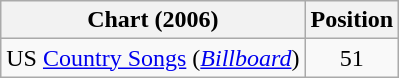<table class="wikitable sortable">
<tr>
<th scope="col">Chart (2006)</th>
<th scope="col">Position</th>
</tr>
<tr>
<td>US <a href='#'>Country Songs</a> (<em><a href='#'>Billboard</a></em>)</td>
<td align="center">51</td>
</tr>
</table>
